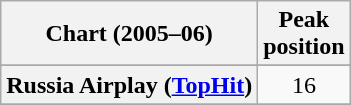<table class="wikitable sortable plainrowheaders" style="text-align:center">
<tr>
<th scope="col">Chart (2005–06)</th>
<th scope="col">Peak<br>position</th>
</tr>
<tr>
</tr>
<tr>
</tr>
<tr>
</tr>
<tr>
<th scope="row">Russia Airplay (<a href='#'>TopHit</a>)</th>
<td>16</td>
</tr>
<tr>
</tr>
</table>
